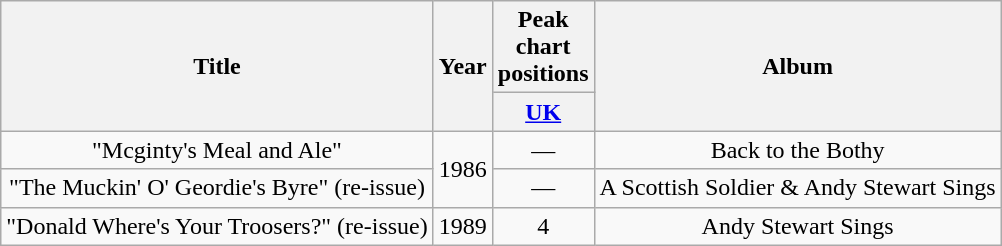<table class="wikitable">
<tr>
<th rowspan="2">Title</th>
<th rowspan="2">Year</th>
<th>Peak chart positions</th>
<th rowspan="2">Album</th>
</tr>
<tr>
<th width="45"><a href='#'>UK</a><br></th>
</tr>
<tr>
<td align="center">"Mcginty's Meal and Ale"</td>
<td rowspan="2" align="center">1986</td>
<td align="center">—</td>
<td align="center">Back to the Bothy</td>
</tr>
<tr>
<td align="center">"The Muckin' O' Geordie's Byre" (re-issue)</td>
<td align="center">—</td>
<td align="center">A Scottish Soldier & Andy Stewart Sings</td>
</tr>
<tr>
<td align="center">"Donald Where's Your Troosers?" (re-issue)</td>
<td align="center">1989</td>
<td align="center">4</td>
<td align="center">Andy Stewart Sings</td>
</tr>
</table>
